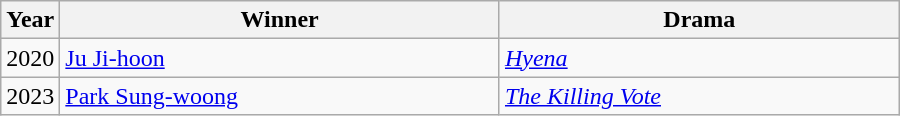<table class="wikitable" style="width:600px">
<tr>
<th width=10>Year</th>
<th>Winner</th>
<th>Drama</th>
</tr>
<tr>
<td>2020</td>
<td><a href='#'>Ju Ji-hoon</a></td>
<td><em><a href='#'>Hyena</a></em></td>
</tr>
<tr>
<td>2023</td>
<td><a href='#'>Park Sung-woong</a></td>
<td><em><a href='#'>The Killing Vote</a></em></td>
</tr>
</table>
